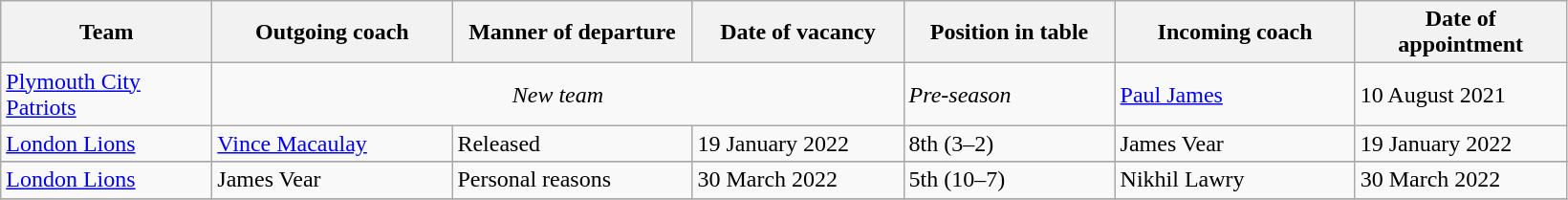<table class="wikitable sortable">
<tr>
<th scope="col" style="width: 140px;">Team</th>
<th scope="col" style="width: 160px;">Outgoing coach</th>
<th scope="col" style="width: 160px;">Manner of departure</th>
<th scope="col" style="width: 140px;">Date of vacancy</th>
<th scope="col" style="width: 140px;">Position in table</th>
<th scope="col" style="width: 160px;">Incoming coach</th>
<th scope="col" style="width: 140px;">Date of appointment</th>
</tr>
<tr>
<td><a href='#'>Plymouth City Patriots</a></td>
<td colspan=3 style="text-align:center;"><em>New team</em></td>
<td><em>Pre-season</em></td>
<td> <a href='#'>Paul James</a></td>
<td>10 August 2021</td>
</tr>
<tr>
<td><a href='#'>London Lions</a></td>
<td> <a href='#'>Vince Macaulay</a></td>
<td>Released</td>
<td>19 January 2022</td>
<td>8th (3–2)</td>
<td> James Vear</td>
<td>19 January 2022</td>
</tr>
<tr>
</tr>
<tr>
<td><a href='#'>London Lions</a></td>
<td> James Vear</td>
<td>Personal reasons</td>
<td>30 March 2022</td>
<td>5th (10–7)</td>
<td> Nikhil Lawry</td>
<td>30 March 2022</td>
</tr>
<tr>
</tr>
</table>
